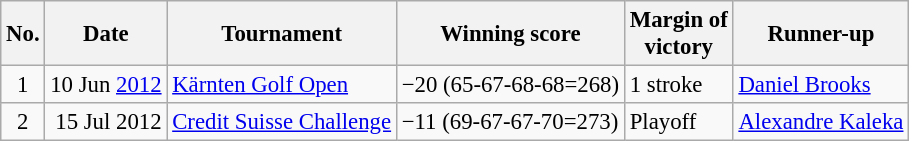<table class="wikitable" style="font-size:95%;">
<tr>
<th>No.</th>
<th>Date</th>
<th>Tournament</th>
<th>Winning score</th>
<th>Margin of<br>victory</th>
<th>Runner-up</th>
</tr>
<tr>
<td align=center>1</td>
<td align=right>10 Jun <a href='#'>2012</a></td>
<td><a href='#'>Kärnten Golf Open</a></td>
<td>−20 (65-67-68-68=268)</td>
<td>1 stroke</td>
<td> <a href='#'>Daniel Brooks</a></td>
</tr>
<tr>
<td align=center>2</td>
<td align=right>15 Jul 2012</td>
<td><a href='#'>Credit Suisse Challenge</a></td>
<td>−11 (69-67-67-70=273)</td>
<td>Playoff</td>
<td> <a href='#'>Alexandre Kaleka</a></td>
</tr>
</table>
